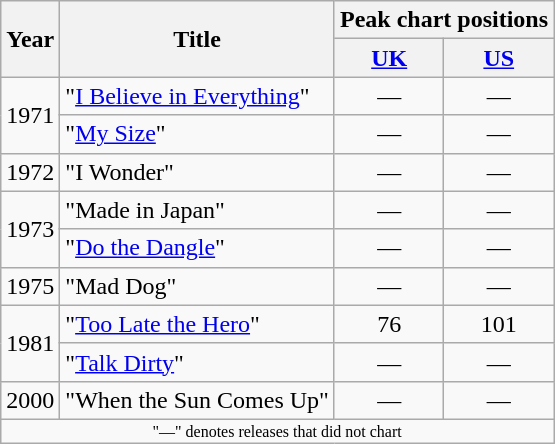<table class="wikitable">
<tr>
<th rowspan="2">Year</th>
<th rowspan="2">Title</th>
<th colspan="2">Peak chart positions</th>
</tr>
<tr>
<th><a href='#'>UK</a></th>
<th><a href='#'>US</a></th>
</tr>
<tr>
<td rowspan="2">1971</td>
<td>"<a href='#'>I Believe in Everything</a>"</td>
<td align="center">—</td>
<td align="center">—</td>
</tr>
<tr>
<td>"<a href='#'>My Size</a>"</td>
<td align="center">—</td>
<td align="center">—</td>
</tr>
<tr>
<td>1972</td>
<td>"I Wonder"</td>
<td align="center">—</td>
<td align="center">—</td>
</tr>
<tr>
<td rowspan="2">1973</td>
<td>"Made in Japan"</td>
<td align="center">—</td>
<td align="center">—</td>
</tr>
<tr>
<td>"<a href='#'>Do the Dangle</a>"</td>
<td align="center">—</td>
<td align="center">—</td>
</tr>
<tr>
<td>1975</td>
<td>"Mad Dog"</td>
<td align="center">—</td>
<td align="center">—</td>
</tr>
<tr>
<td rowspan="2">1981</td>
<td>"<a href='#'>Too Late the Hero</a>"</td>
<td align="center">76</td>
<td align="center">101</td>
</tr>
<tr>
<td>"<a href='#'>Talk Dirty</a>"</td>
<td align="center">—</td>
<td align="center">—</td>
</tr>
<tr>
<td>2000</td>
<td>"When the Sun Comes Up"</td>
<td align="center">—</td>
<td align="center">—</td>
</tr>
<tr>
<td align="center" colspan="4" style="font-size:8pt">"—" denotes releases that did not chart</td>
</tr>
</table>
